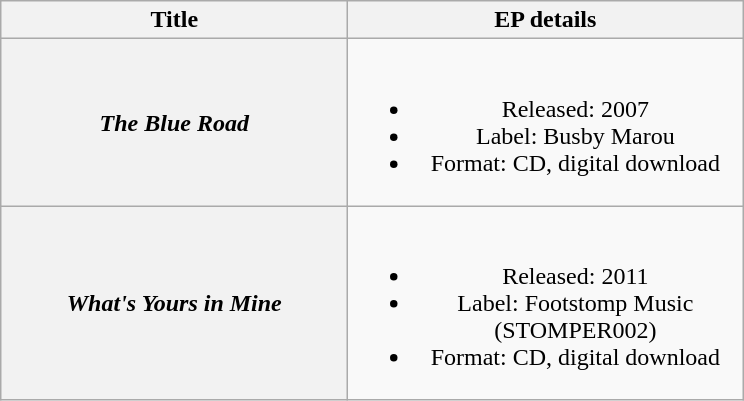<table class="wikitable plainrowheaders" style="text-align:center;" border="1">
<tr>
<th scope="col" style="width:14em;">Title</th>
<th scope="col" style="width:16em;">EP details</th>
</tr>
<tr>
<th scope="row"><em>The Blue Road</em></th>
<td><br><ul><li>Released: 2007</li><li>Label: Busby Marou</li><li>Format: CD, digital download</li></ul></td>
</tr>
<tr>
<th scope="row"><em>What's Yours in Mine</em></th>
<td><br><ul><li>Released: 2011</li><li>Label: Footstomp Music (STOMPER002)</li><li>Format: CD, digital download</li></ul></td>
</tr>
</table>
